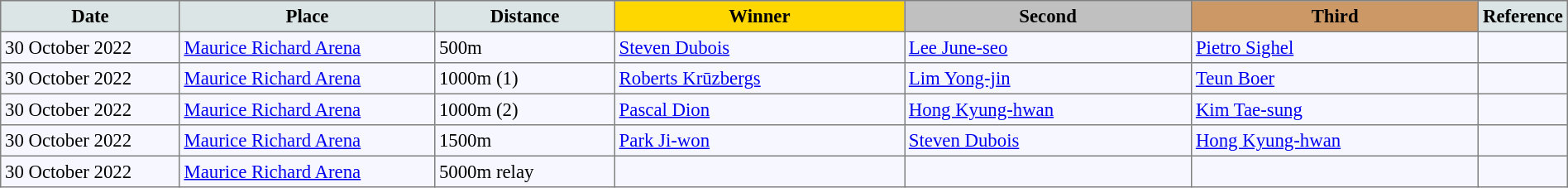<table bgcolor="#f7f8ff" cellpadding="3" cellspacing="0" border="1" style="font-size: 95%; border: gray solid 1px; border-collapse: collapse;">
<tr bgcolor="#cccccc" (1>
<td width="150" align="center" bgcolor="#dce5e5"><strong>Date</strong></td>
<td width="220" align="center" bgcolor="#dce5e5"><strong>Place</strong></td>
<td width="150" align="center" bgcolor="#dce5e5"><strong>Distance</strong></td>
<td align="center" bgcolor="gold" width="250"><strong>Winner</strong></td>
<td align="center" bgcolor="silver" width="250"><strong>Second</strong></td>
<td width="250" align="center" bgcolor="#cc9966"><strong>Third</strong></td>
<td width="30" align="center" bgcolor="#dce5e5"><strong>Reference</strong></td>
</tr>
<tr align="left">
<td>30 October 2022</td>
<td><a href='#'>Maurice Richard Arena</a></td>
<td>500m</td>
<td> <a href='#'>Steven Dubois</a></td>
<td> <a href='#'>Lee June-seo</a></td>
<td> <a href='#'>Pietro Sighel</a></td>
<td></td>
</tr>
<tr align="left">
<td>30 October 2022</td>
<td><a href='#'>Maurice Richard Arena</a></td>
<td>1000m (1)</td>
<td> <a href='#'>Roberts Krūzbergs</a></td>
<td> <a href='#'>Lim Yong-jin</a></td>
<td> <a href='#'>Teun Boer</a></td>
<td></td>
</tr>
<tr align="left">
<td>30 October 2022</td>
<td><a href='#'>Maurice Richard Arena</a></td>
<td>1000m (2)</td>
<td> <a href='#'>Pascal Dion</a></td>
<td> <a href='#'>Hong Kyung-hwan</a></td>
<td> <a href='#'>Kim Tae-sung</a></td>
<td></td>
</tr>
<tr align="left">
<td>30 October 2022</td>
<td><a href='#'>Maurice Richard Arena</a></td>
<td>1500m</td>
<td> <a href='#'>Park Ji-won</a></td>
<td> <a href='#'>Steven Dubois</a></td>
<td> <a href='#'>Hong Kyung-hwan</a></td>
<td></td>
</tr>
<tr align="left">
<td>30 October 2022</td>
<td><a href='#'>Maurice Richard Arena</a></td>
<td>5000m relay</td>
<td></td>
<td></td>
<td></td>
<td></td>
</tr>
</table>
